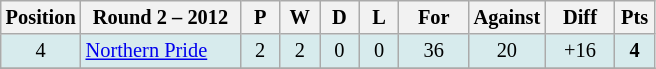<table class="wikitable" style="text-align:center; font-size:85%;">
<tr>
<th width=40 abbr="Position">Position</th>
<th width=100>Round 2 – 2012</th>
<th width=20 abbr="Played">P</th>
<th width=20 abbr="Won">W</th>
<th width=20 abbr="Drawn">D</th>
<th width=20 abbr="Lost">L</th>
<th width=40 abbr="Points for">For</th>
<th width=40 abbr="Points against">Against</th>
<th width=40 abbr="Points difference">Diff</th>
<th width=20 abbr="Points">Pts</th>
</tr>
<tr style="background: #d7ebed;">
<td>4</td>
<td style="text-align:left;"> <a href='#'>Northern Pride</a></td>
<td>2</td>
<td>2</td>
<td>0</td>
<td>0</td>
<td>36</td>
<td>20</td>
<td>+16</td>
<td><strong>4</strong></td>
</tr>
<tr>
</tr>
</table>
